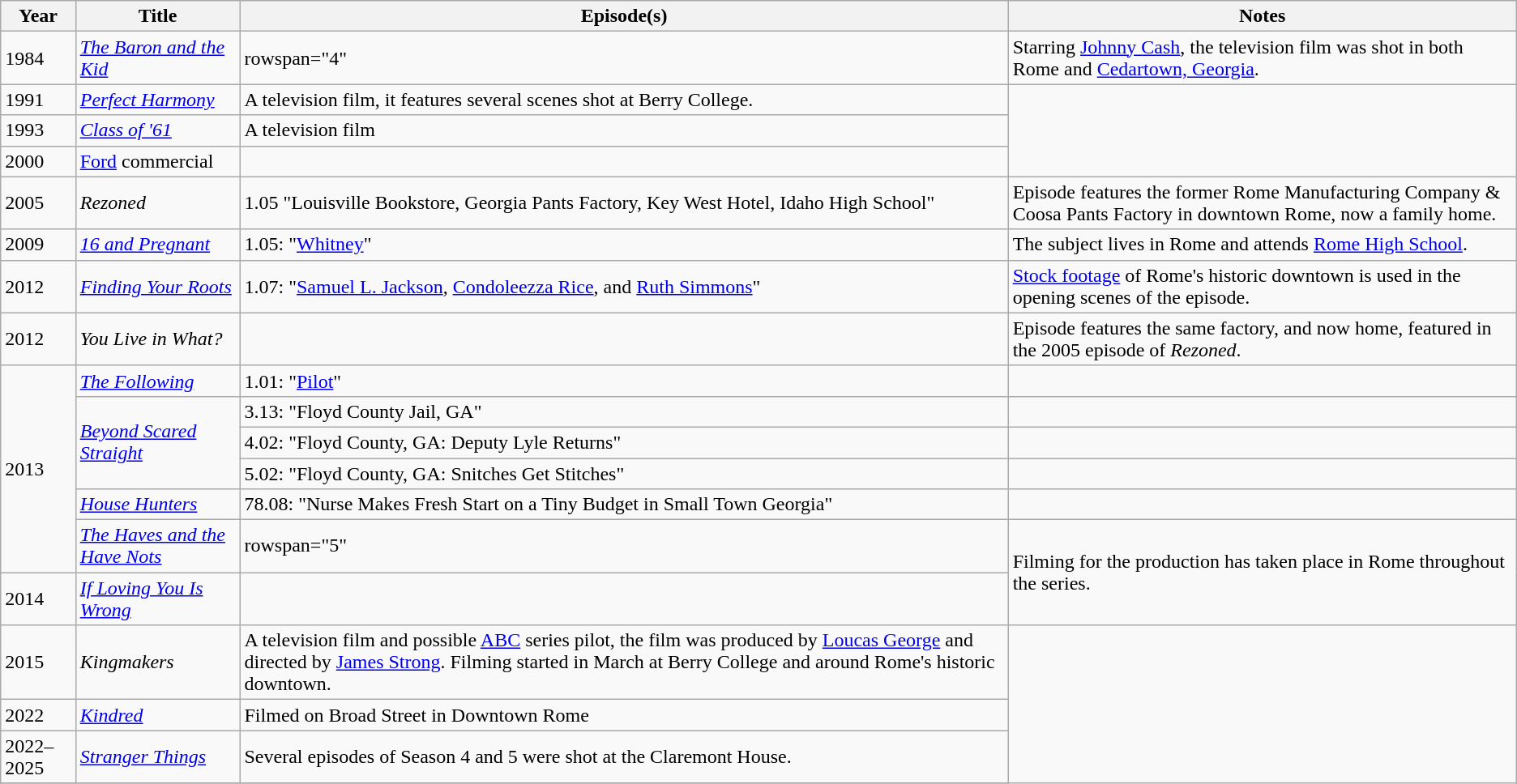<table class="wikitable sortable">
<tr>
<th>Year</th>
<th>Title</th>
<th class="unsortable">Episode(s)</th>
<th class="unsortable">Notes</th>
</tr>
<tr>
<td>1984</td>
<td><em><a href='#'>The Baron and the Kid</a></em></td>
<td>rowspan="4" </td>
<td>Starring <a href='#'>Johnny Cash</a>, the television film was shot in both Rome and <a href='#'>Cedartown, Georgia</a>.</td>
</tr>
<tr>
<td>1991</td>
<td><em><a href='#'>Perfect Harmony</a></em></td>
<td>A television film, it features several scenes shot at Berry College.</td>
</tr>
<tr>
<td>1993</td>
<td><em><a href='#'>Class of '61</a></em></td>
<td>A television film</td>
</tr>
<tr>
<td>2000</td>
<td><a href='#'>Ford</a> commercial</td>
<td></td>
</tr>
<tr>
<td>2005</td>
<td><em>Rezoned</em></td>
<td>1.05 "Louisville Bookstore, Georgia Pants Factory, Key West Hotel, Idaho High School"</td>
<td>Episode features the former Rome Manufacturing Company & Coosa Pants Factory in downtown Rome, now a family home.</td>
</tr>
<tr>
<td>2009</td>
<td><em><a href='#'>16 and Pregnant</a></em></td>
<td>1.05: "<a href='#'>Whitney</a>"</td>
<td>The subject lives in Rome and attends <a href='#'>Rome High School</a>.</td>
</tr>
<tr>
<td>2012</td>
<td><em><a href='#'>Finding Your Roots</a></em></td>
<td>1.07: "<a href='#'>Samuel L. Jackson</a>, <a href='#'>Condoleezza Rice</a>, and <a href='#'>Ruth Simmons</a>"</td>
<td><a href='#'>Stock footage</a> of Rome's historic downtown is used in the opening scenes of the episode.</td>
</tr>
<tr>
<td>2012</td>
<td><em>You Live in What?</em></td>
<td></td>
<td>Episode features the same factory, and now home, featured in the 2005 episode of <em>Rezoned</em>.</td>
</tr>
<tr>
<td rowspan="6">2013</td>
<td><em><a href='#'>The Following</a></em></td>
<td>1.01: "<a href='#'>Pilot</a>"</td>
<td></td>
</tr>
<tr>
<td rowspan="3"><em><a href='#'>Beyond Scared Straight</a></em></td>
<td>3.13: "Floyd County Jail, GA"</td>
<td></td>
</tr>
<tr>
<td>4.02: "Floyd County, GA: Deputy Lyle Returns"</td>
<td></td>
</tr>
<tr>
<td>5.02: "Floyd County, GA: Snitches Get Stitches"</td>
<td></td>
</tr>
<tr>
<td><em><a href='#'>House Hunters</a></em></td>
<td>78.08: "Nurse Makes Fresh Start on a Tiny Budget in Small Town Georgia"</td>
<td></td>
</tr>
<tr>
<td><em><a href='#'>The Haves and the Have Nots</a></em></td>
<td>rowspan="5" </td>
<td rowspan="2">Filming for the production has taken place in Rome throughout the series.</td>
</tr>
<tr>
<td>2014</td>
<td><em><a href='#'>If Loving You Is Wrong</a></em></td>
</tr>
<tr>
<td>2015</td>
<td><em>Kingmakers</em></td>
<td>A television film and possible <a href='#'>ABC</a> series pilot, the film was produced by <a href='#'>Loucas George</a> and directed by <a href='#'>James Strong</a>. Filming started in March at Berry College and around Rome's historic downtown.</td>
</tr>
<tr>
<td>2022</td>
<td><em><a href='#'>Kindred</a></em></td>
<td>Filmed on Broad Street in Downtown Rome</td>
</tr>
<tr>
<td>2022–2025</td>
<td><em><a href='#'>Stranger Things</a></em></td>
<td>Several episodes of Season 4 and 5 were shot at the Claremont House.</td>
</tr>
<tr>
</tr>
</table>
